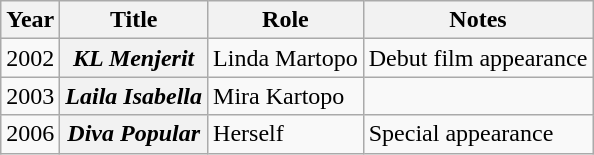<table class="wikitable plainrowheaders sortable">
<tr>
<th scope="col">Year</th>
<th scope="col">Title</th>
<th scope="col">Role</th>
<th scope="col" class="unsortable">Notes</th>
</tr>
<tr>
<td>2002</td>
<th scope="row"><em>KL Menjerit</em></th>
<td>Linda Martopo</td>
<td>Debut film appearance</td>
</tr>
<tr>
<td>2003</td>
<th scope="row"><em>Laila Isabella</em></th>
<td>Mira Kartopo</td>
<td></td>
</tr>
<tr>
<td>2006</td>
<th scope="row"><em>Diva Popular</em></th>
<td>Herself</td>
<td>Special appearance</td>
</tr>
</table>
